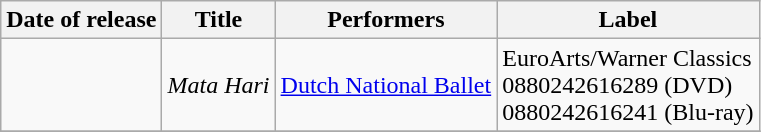<table class="wikitable sortable">
<tr>
<th>Date of release</th>
<th>Title</th>
<th class="unsortable">Performers</th>
<th>Label</th>
</tr>
<tr>
<td></td>
<td><em>Mata Hari</em></td>
<td><a href='#'>Dutch National Ballet</a></td>
<td>EuroArts/Warner Classics<br>0880242616289 (DVD)<br>0880242616241 (Blu-ray)</td>
</tr>
<tr>
</tr>
</table>
